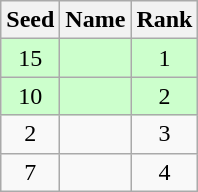<table class="wikitable" style="text-align:center;">
<tr>
<th>Seed</th>
<th>Name</th>
<th>Rank</th>
</tr>
<tr bgcolor="#ccffcc">
<td>15</td>
<td align=left></td>
<td>1</td>
</tr>
<tr bgcolor="#ccffcc">
<td>10</td>
<td align=left></td>
<td>2</td>
</tr>
<tr>
<td>2</td>
<td align=left></td>
<td>3</td>
</tr>
<tr>
<td>7</td>
<td align=left></td>
<td>4</td>
</tr>
</table>
